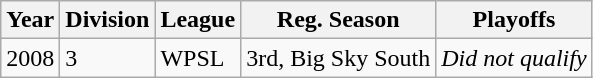<table class="wikitable">
<tr>
<th>Year</th>
<th>Division</th>
<th>League</th>
<th>Reg. Season</th>
<th>Playoffs</th>
</tr>
<tr>
<td>2008</td>
<td>3</td>
<td>WPSL</td>
<td>3rd, Big Sky South</td>
<td><em>Did not qualify</em></td>
</tr>
</table>
